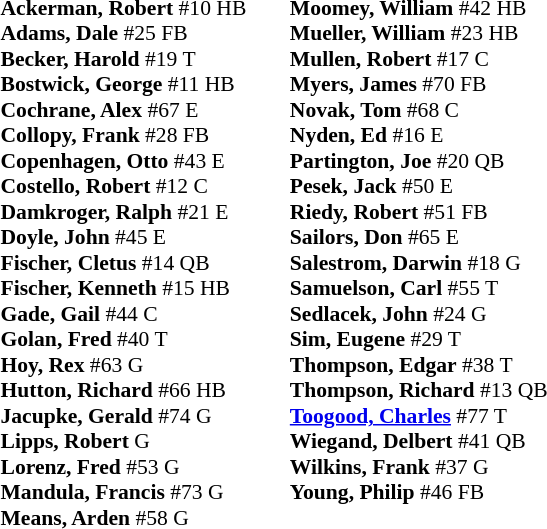<table class="toccolours" style="border-collapse:collapse; font-size:90%;">
<tr>
<td colspan="7" align="center"></td>
</tr>
<tr>
<td colspan=7 align="right"></td>
</tr>
<tr>
<td valign="top"><br><strong>Ackerman, Robert</strong> #10 HB<br>
<strong>Adams, Dale</strong> #25 FB<br>
<strong>Becker, Harold</strong> #19 T<br>
<strong>Bostwick, George</strong> #11 HB<br>
<strong>Cochrane, Alex</strong> #67 E<br>
<strong>Collopy, Frank</strong> #28 FB<br>
<strong>Copenhagen, Otto</strong> #43 E<br>
<strong>Costello, Robert</strong> #12 C<br>
<strong>Damkroger, Ralph</strong> #21 E<br>
<strong>Doyle, John</strong> #45 E<br>
<strong>Fischer, Cletus</strong> #14 QB<br>
<strong>Fischer, Kenneth</strong> #15 HB<br>
<strong>Gade, Gail</strong> #44 C<br>
<strong>Golan, Fred</strong> #40 T<br>
<strong>Hoy, Rex</strong> #63 G<br>
<strong>Hutton, Richard</strong> #66 HB<br>
<strong>Jacupke, Gerald</strong> #74 G<br>
<strong>Lipps, Robert</strong>  G<br>
<strong>Lorenz, Fred</strong> #53 G<br>
<strong>Mandula, Francis</strong> #73 G<br>
<strong>Means, Arden</strong> #58 G</td>
<td width="25"> </td>
<td valign="top"><br><strong>Moomey, William</strong> #42 HB<br>
<strong>Mueller, William</strong> #23 HB<br>
<strong>Mullen, Robert</strong> #17 C<br>
<strong>Myers, James</strong> #70 FB<br>
<strong>Novak, Tom</strong> #68 C<br>
<strong>Nyden, Ed</strong> #16 E<br>
<strong>Partington, Joe</strong> #20 QB<br>
<strong>Pesek, Jack</strong> #50 E<br>
<strong>Riedy, Robert</strong> #51 FB<br>
<strong>Sailors, Don</strong> #65 E<br>
<strong>Salestrom, Darwin</strong> #18 G<br>
<strong>Samuelson, Carl</strong> #55 T<br>
<strong>Sedlacek, John</strong> #24 G<br>
<strong>Sim, Eugene</strong> #29 T<br>
<strong>Thompson, Edgar</strong> #38 T<br>
<strong>Thompson, Richard</strong> #13 QB<br>
<strong><a href='#'>Toogood, Charles</a></strong> #77 T<br>
<strong>Wiegand, Delbert</strong> #41 QB<br>
<strong>Wilkins, Frank</strong> #37 G<br>
<strong>Young, Philip</strong> #46 FB</td>
</tr>
</table>
